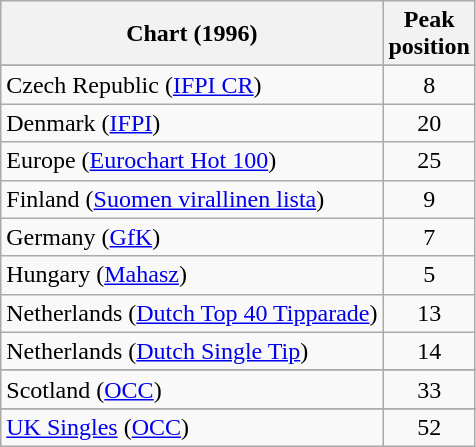<table class="wikitable sortable">
<tr>
<th>Chart (1996)</th>
<th>Peak<br>position</th>
</tr>
<tr>
</tr>
<tr>
</tr>
<tr>
<td>Czech Republic (<a href='#'>IFPI CR</a>)</td>
<td align="center">8</td>
</tr>
<tr>
<td>Denmark (<a href='#'>IFPI</a>)</td>
<td align="center">20</td>
</tr>
<tr>
<td>Europe (<a href='#'>Eurochart Hot 100</a>)</td>
<td align="center">25</td>
</tr>
<tr>
<td>Finland (<a href='#'>Suomen virallinen lista</a>)</td>
<td align="center">9</td>
</tr>
<tr>
<td>Germany (<a href='#'>GfK</a>)</td>
<td align="center">7</td>
</tr>
<tr>
<td>Hungary (<a href='#'>Mahasz</a>)</td>
<td align="center">5</td>
</tr>
<tr>
<td>Netherlands (<a href='#'>Dutch Top 40 Tipparade</a>)</td>
<td align="center">13</td>
</tr>
<tr>
<td>Netherlands (<a href='#'>Dutch Single Tip</a>)</td>
<td align="center">14</td>
</tr>
<tr>
</tr>
<tr>
<td>Scotland (<a href='#'>OCC</a>)</td>
<td align="center">33</td>
</tr>
<tr>
</tr>
<tr>
</tr>
<tr>
<td><a href='#'>UK Singles</a> (<a href='#'>OCC</a>)</td>
<td align="center">52</td>
</tr>
</table>
